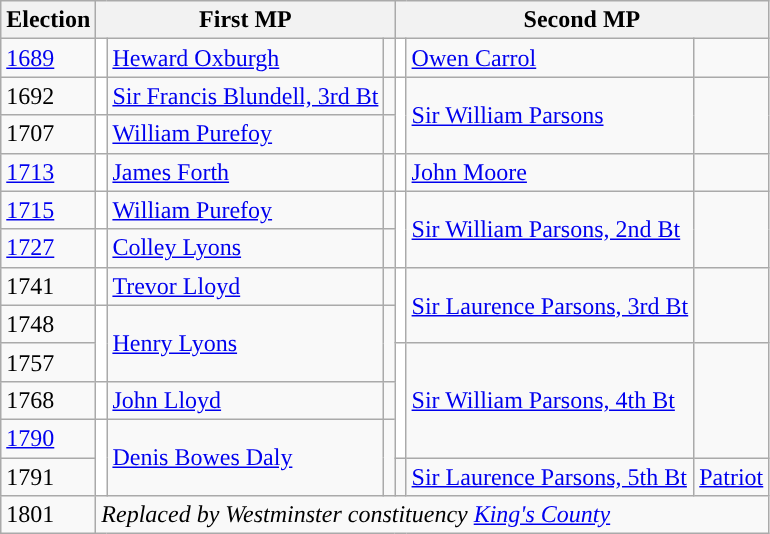<table class="wikitable">
<tr>
<th>Election</th>
<th colspan=3>First MP</th>
<th colspan=3>Second MP</th>
</tr>
<tr>
<td><a href='#'>1689</a></td>
<td style="background-color: white"></td>
<td><a href='#'>Heward Oxburgh</a></td>
<td></td>
<td style="background-color: white"></td>
<td><a href='#'>Owen Carrol</a></td>
<td></td>
</tr>
<tr>
<td>1692</td>
<td style="background-color: white"></td>
<td><a href='#'>Sir Francis Blundell, 3rd Bt</a></td>
<td></td>
<td rowspan="2" style="background-color: white"></td>
<td rowspan="2"><a href='#'>Sir William Parsons</a> </td>
<td rowspan="2"></td>
</tr>
<tr>
<td>1707</td>
<td style="background-color: white"></td>
<td><a href='#'>William Purefoy</a></td>
<td></td>
</tr>
<tr>
<td><a href='#'>1713</a></td>
<td style="background-color: white"></td>
<td><a href='#'>James Forth</a></td>
<td></td>
<td style="background-color: white"></td>
<td><a href='#'>John Moore</a></td>
<td></td>
</tr>
<tr>
<td><a href='#'>1715</a></td>
<td style="background-color: white"></td>
<td><a href='#'>William Purefoy</a></td>
<td></td>
<td rowspan="2" style="background-color: white"></td>
<td rowspan="2"><a href='#'>Sir William Parsons, 2nd Bt</a></td>
<td rowspan="2"></td>
</tr>
<tr>
<td><a href='#'>1727</a></td>
<td style="background-color: white"></td>
<td><a href='#'>Colley Lyons</a></td>
<td></td>
</tr>
<tr>
<td>1741</td>
<td style="background-color: white"></td>
<td><a href='#'>Trevor Lloyd</a></td>
<td></td>
<td rowspan="2" style="background-color: white"></td>
<td rowspan="2"><a href='#'>Sir Laurence Parsons, 3rd Bt</a></td>
<td rowspan="2"></td>
</tr>
<tr>
<td>1748</td>
<td rowspan="2" style="background-color: white"></td>
<td rowspan="2"><a href='#'>Henry Lyons</a></td>
<td rowspan="2"></td>
</tr>
<tr>
<td>1757</td>
<td rowspan="3" style="background-color: white"></td>
<td rowspan="3"><a href='#'>Sir William Parsons, 4th Bt</a></td>
<td rowspan="3"></td>
</tr>
<tr>
<td>1768</td>
<td style="background-color: white"></td>
<td><a href='#'>John Lloyd</a></td>
<td></td>
</tr>
<tr>
<td><a href='#'>1790</a></td>
<td rowspan="2" style="background-color: white"></td>
<td rowspan="2"><a href='#'>Denis Bowes Daly</a></td>
<td rowspan="2"></td>
</tr>
<tr>
<td>1791</td>
<td style="background-color: "></td>
<td><a href='#'>Sir Laurence Parsons, 5th Bt</a></td>
<td><a href='#'>Patriot</a></td>
</tr>
<tr>
<td>1801</td>
<td colspan= "6"><em>Replaced by Westminster constituency <a href='#'>King's County</a></em></td>
</tr>
</table>
